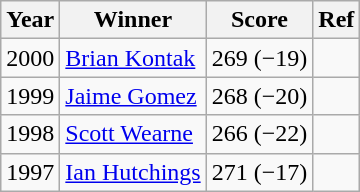<table class=wikitable>
<tr>
<th>Year</th>
<th>Winner</th>
<th>Score</th>
<th>Ref</th>
</tr>
<tr>
<td>2000</td>
<td> <a href='#'>Brian Kontak</a></td>
<td>269 (−19)</td>
<td></td>
</tr>
<tr>
<td>1999</td>
<td> <a href='#'>Jaime Gomez</a></td>
<td>268 (−20)</td>
<td></td>
</tr>
<tr>
<td>1998</td>
<td> <a href='#'>Scott Wearne</a></td>
<td>266 (−22)</td>
<td></td>
</tr>
<tr>
<td>1997</td>
<td> <a href='#'>Ian Hutchings</a></td>
<td>271 (−17)</td>
<td></td>
</tr>
</table>
